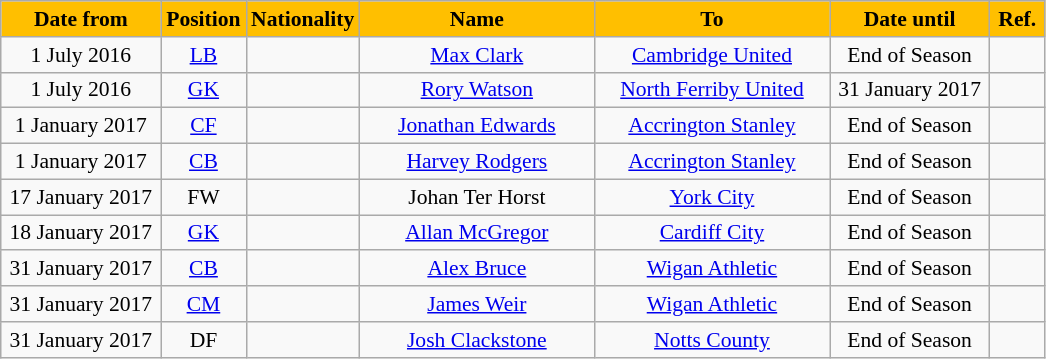<table class="wikitable"  style="text-align:center; font-size:90%; ">
<tr>
<th style="background:#ffbf00; color:#000; width:100px;">Date from</th>
<th style="background:#ffbf00; color:#000; width:50px;">Position</th>
<th style="background:#ffbf00; color:#000; width:50px;">Nationality</th>
<th style="background:#ffbf00; color:#000; width:150px;">Name</th>
<th style="background:#ffbf00; color:#000; width:150px;">To</th>
<th style="background:#ffbf00; color:#000; width:100px;">Date until</th>
<th style="background:#ffbf00; color:#000; width:30px;">Ref.</th>
</tr>
<tr>
<td>1 July 2016</td>
<td><a href='#'>LB</a></td>
<td></td>
<td><a href='#'>Max Clark</a></td>
<td><a href='#'>Cambridge United</a></td>
<td>End of Season</td>
<td></td>
</tr>
<tr>
<td>1 July 2016</td>
<td><a href='#'>GK</a></td>
<td></td>
<td><a href='#'>Rory Watson</a></td>
<td><a href='#'>North Ferriby United</a></td>
<td>31 January 2017</td>
<td></td>
</tr>
<tr>
<td>1 January 2017</td>
<td><a href='#'>CF</a></td>
<td></td>
<td><a href='#'>Jonathan Edwards</a></td>
<td><a href='#'>Accrington Stanley</a></td>
<td>End of Season</td>
<td></td>
</tr>
<tr>
<td>1 January 2017</td>
<td><a href='#'>CB</a></td>
<td></td>
<td><a href='#'>Harvey Rodgers</a></td>
<td><a href='#'>Accrington Stanley</a></td>
<td>End of Season</td>
<td></td>
</tr>
<tr>
<td>17 January 2017</td>
<td>FW</td>
<td></td>
<td>Johan Ter Horst</td>
<td><a href='#'>York City</a></td>
<td>End of Season</td>
<td></td>
</tr>
<tr>
<td>18 January 2017</td>
<td><a href='#'>GK</a></td>
<td></td>
<td><a href='#'>Allan McGregor</a></td>
<td><a href='#'>Cardiff City</a></td>
<td>End of Season</td>
<td></td>
</tr>
<tr>
<td>31 January 2017</td>
<td><a href='#'>CB</a></td>
<td></td>
<td><a href='#'>Alex Bruce</a></td>
<td><a href='#'>Wigan Athletic</a></td>
<td>End of Season</td>
<td></td>
</tr>
<tr>
<td>31 January 2017</td>
<td><a href='#'>CM</a></td>
<td></td>
<td><a href='#'>James Weir</a></td>
<td><a href='#'>Wigan Athletic</a></td>
<td>End of Season</td>
<td></td>
</tr>
<tr>
<td>31 January 2017</td>
<td>DF</td>
<td></td>
<td><a href='#'>Josh Clackstone</a></td>
<td><a href='#'>Notts County</a></td>
<td>End of Season</td>
<td></td>
</tr>
</table>
